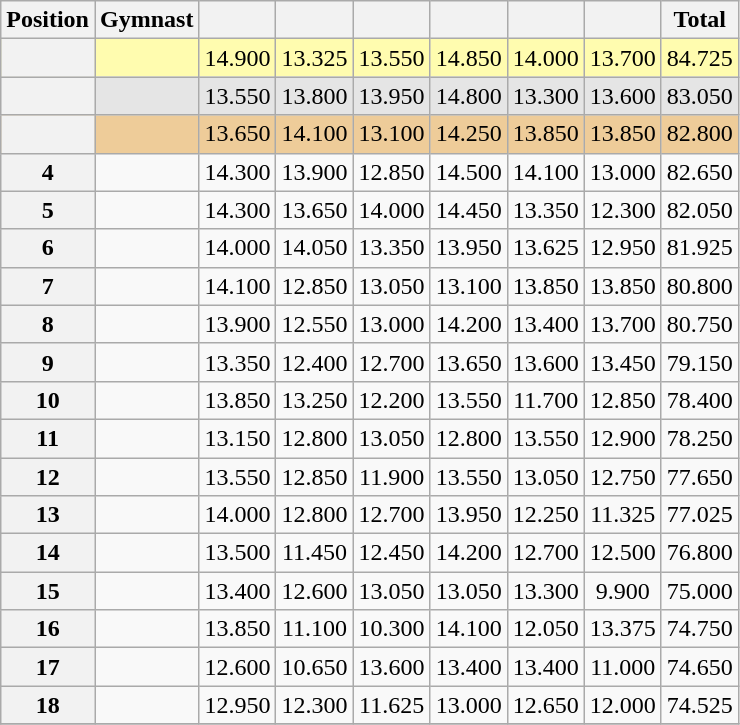<table class="wikitable sortable" style="text-align:center">
<tr>
<th scope=col>Position</th>
<th scope=col>Gymnast</th>
<th scope=col></th>
<th scope=col></th>
<th scope=col></th>
<th scope=col></th>
<th scope=col></th>
<th scope=col></th>
<th scope=col>Total</th>
</tr>
<tr bgcolor=fffcaf>
<th scope=row></th>
<td align=left></td>
<td>14.900</td>
<td>13.325</td>
<td>13.550</td>
<td>14.850</td>
<td>14.000</td>
<td>13.700</td>
<td>84.725</td>
</tr>
<tr bgcolor=e5e5e5>
<th scope=row></th>
<td align=left></td>
<td>13.550</td>
<td>13.800</td>
<td>13.950</td>
<td>14.800</td>
<td>13.300</td>
<td>13.600</td>
<td>83.050</td>
</tr>
<tr bgcolor=eecc99>
<th scope=row></th>
<td align=left></td>
<td>13.650</td>
<td>14.100</td>
<td>13.100</td>
<td>14.250</td>
<td>13.850</td>
<td>13.850</td>
<td>82.800</td>
</tr>
<tr>
<th scope=row>4</th>
<td align=left></td>
<td>14.300</td>
<td>13.900</td>
<td>12.850</td>
<td>14.500</td>
<td>14.100</td>
<td>13.000</td>
<td>82.650</td>
</tr>
<tr>
<th scope=row>5</th>
<td align=left></td>
<td>14.300</td>
<td>13.650</td>
<td>14.000</td>
<td>14.450</td>
<td>13.350</td>
<td>12.300</td>
<td>82.050</td>
</tr>
<tr>
<th scope=row>6</th>
<td align=left></td>
<td>14.000</td>
<td>14.050</td>
<td>13.350</td>
<td>13.950</td>
<td>13.625</td>
<td>12.950</td>
<td>81.925</td>
</tr>
<tr>
<th scope=row>7</th>
<td align=left></td>
<td>14.100</td>
<td>12.850</td>
<td>13.050</td>
<td>13.100</td>
<td>13.850</td>
<td>13.850</td>
<td>80.800</td>
</tr>
<tr>
<th scope=row>8</th>
<td align=left></td>
<td>13.900</td>
<td>12.550</td>
<td>13.000</td>
<td>14.200</td>
<td>13.400</td>
<td>13.700</td>
<td>80.750</td>
</tr>
<tr>
<th scope=row>9</th>
<td align=left></td>
<td>13.350</td>
<td>12.400</td>
<td>12.700</td>
<td>13.650</td>
<td>13.600</td>
<td>13.450</td>
<td>79.150</td>
</tr>
<tr>
<th scope=row>10</th>
<td align=left></td>
<td>13.850</td>
<td>13.250</td>
<td>12.200</td>
<td>13.550</td>
<td>11.700</td>
<td>12.850</td>
<td>78.400</td>
</tr>
<tr>
<th scope=row>11</th>
<td align=left></td>
<td>13.150</td>
<td>12.800</td>
<td>13.050</td>
<td>12.800</td>
<td>13.550</td>
<td>12.900</td>
<td>78.250</td>
</tr>
<tr>
<th scope=row>12</th>
<td align=left></td>
<td>13.550</td>
<td>12.850</td>
<td>11.900</td>
<td>13.550</td>
<td>13.050</td>
<td>12.750</td>
<td>77.650</td>
</tr>
<tr>
<th scope=row>13</th>
<td align=left></td>
<td>14.000</td>
<td>12.800</td>
<td>12.700</td>
<td>13.950</td>
<td>12.250</td>
<td>11.325</td>
<td>77.025</td>
</tr>
<tr>
<th scope=row>14</th>
<td align=left></td>
<td>13.500</td>
<td>11.450</td>
<td>12.450</td>
<td>14.200</td>
<td>12.700</td>
<td>12.500</td>
<td>76.800</td>
</tr>
<tr>
<th scope=row>15</th>
<td align=left></td>
<td>13.400</td>
<td>12.600</td>
<td>13.050</td>
<td>13.050</td>
<td>13.300</td>
<td>9.900</td>
<td>75.000</td>
</tr>
<tr>
<th scope=row>16</th>
<td align=left></td>
<td>13.850</td>
<td>11.100</td>
<td>10.300</td>
<td>14.100</td>
<td>12.050</td>
<td>13.375</td>
<td>74.750</td>
</tr>
<tr>
<th scope=row>17</th>
<td align=left></td>
<td>12.600</td>
<td>10.650</td>
<td>13.600</td>
<td>13.400</td>
<td>13.400</td>
<td>11.000</td>
<td>74.650</td>
</tr>
<tr>
<th scope=row>18</th>
<td align=left></td>
<td>12.950</td>
<td>12.300</td>
<td>11.625</td>
<td>13.000</td>
<td>12.650</td>
<td>12.000</td>
<td>74.525</td>
</tr>
<tr>
</tr>
</table>
